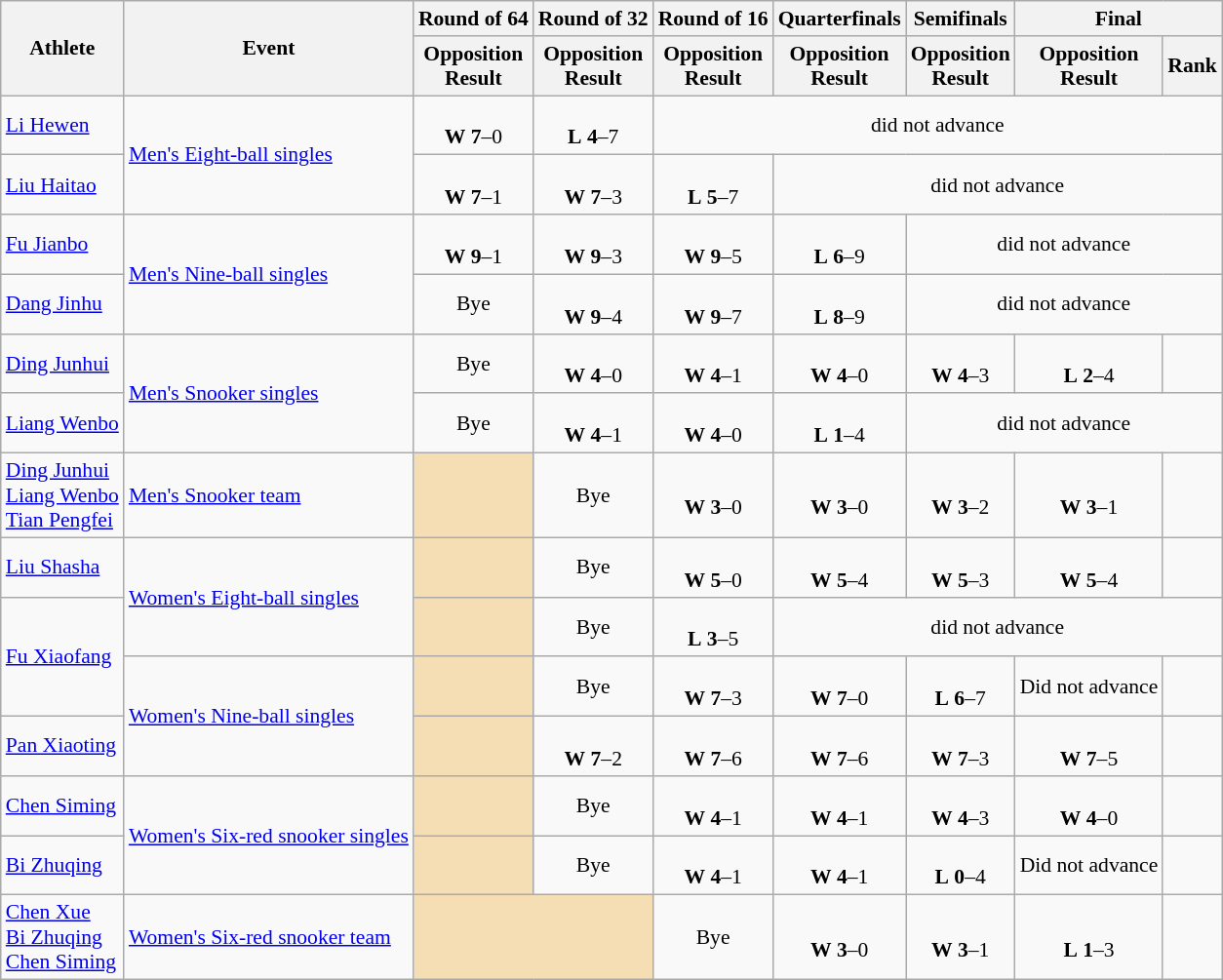<table class=wikitable style="font-size:90%">
<tr>
<th rowspan=2>Athlete</th>
<th rowspan=2>Event</th>
<th>Round of 64</th>
<th>Round of 32</th>
<th>Round of 16</th>
<th>Quarterfinals</th>
<th>Semifinals</th>
<th colspan=2>Final</th>
</tr>
<tr>
<th>Opposition<br>Result</th>
<th>Opposition<br>Result</th>
<th>Opposition<br>Result</th>
<th>Opposition<br>Result</th>
<th>Opposition<br>Result</th>
<th>Opposition<br>Result</th>
<th>Rank</th>
</tr>
<tr>
<td><a href='#'>Li Hewen</a></td>
<td rowspan=2><a href='#'>Men's Eight-ball singles</a></td>
<td align=center><br><strong>W</strong> <strong>7</strong>–0</td>
<td align=center><br><strong>L</strong> <strong>4</strong>–7</td>
<td style="text-align:center;" colspan="5">did not advance</td>
</tr>
<tr>
<td><a href='#'>Liu Haitao</a></td>
<td align=center><br><strong>W</strong> <strong>7</strong>–1</td>
<td align=center><br><strong>W</strong> <strong>7</strong>–3</td>
<td align=center><br><strong>L</strong> <strong>5</strong>–7</td>
<td style="text-align:center;" colspan="4">did not advance</td>
</tr>
<tr>
<td><a href='#'>Fu Jianbo</a></td>
<td rowspan=2><a href='#'>Men's Nine-ball singles</a></td>
<td align=center><br><strong>W</strong> <strong>9</strong>–1</td>
<td align=center><br><strong>W</strong> <strong>9</strong>–3</td>
<td align=center><br><strong>W</strong> <strong>9</strong>–5</td>
<td align=center><br><strong>L</strong> <strong>6</strong>–9</td>
<td style="text-align:center;" colspan="3">did not advance</td>
</tr>
<tr>
<td><a href='#'>Dang Jinhu</a></td>
<td align=center>Bye</td>
<td align=center><br><strong>W</strong> <strong>9</strong>–4</td>
<td align=center><br><strong>W</strong> <strong>9</strong>–7</td>
<td align=center><br><strong>L</strong> <strong>8</strong>–9</td>
<td style="text-align:center;" colspan="3">did not advance</td>
</tr>
<tr>
<td><a href='#'>Ding Junhui</a></td>
<td rowspan=2><a href='#'>Men's Snooker singles</a></td>
<td align=center>Bye</td>
<td align=center><br><strong>W</strong> <strong>4</strong>–0</td>
<td align=center><br><strong>W</strong> <strong>4</strong>–1</td>
<td align=center><br><strong>W</strong> <strong>4</strong>–0</td>
<td align=center><br><strong>W</strong> <strong>4</strong>–3</td>
<td align=center><br><strong>L</strong> <strong>2</strong>–4</td>
<td align=center></td>
</tr>
<tr>
<td><a href='#'>Liang Wenbo</a></td>
<td align=center>Bye</td>
<td align=center><br><strong>W</strong> <strong>4</strong>–1</td>
<td align=center><br><strong>W</strong> <strong>4</strong>–0</td>
<td align=center><br><strong>L</strong> <strong>1</strong>–4</td>
<td style="text-align:center;" colspan="3">did not advance</td>
</tr>
<tr>
<td><a href='#'>Ding Junhui</a><br><a href='#'>Liang Wenbo</a><br><a href='#'>Tian Pengfei</a></td>
<td><a href='#'>Men's Snooker team</a></td>
<td style="background:wheat;"></td>
<td align=center>Bye</td>
<td align=center><br><strong>W</strong> <strong>3</strong>–0</td>
<td align=center><br><strong>W</strong> <strong>3</strong>–0</td>
<td align=center><br><strong>W</strong> <strong>3</strong>–2</td>
<td align=center><br><strong>W</strong> <strong>3</strong>–1</td>
<td align=center></td>
</tr>
<tr>
<td><a href='#'>Liu Shasha</a></td>
<td rowspan=2><a href='#'>Women's Eight-ball singles</a></td>
<td style="background:wheat;"></td>
<td align=center>Bye</td>
<td align=center><br><strong>W</strong> <strong>5</strong>–0</td>
<td align=center><br><strong>W</strong> <strong>5</strong>–4</td>
<td align=center><br><strong>W</strong> <strong>5</strong>–3</td>
<td align=center><br><strong>W</strong> <strong>5</strong>–4</td>
<td align=center></td>
</tr>
<tr>
<td rowspan=2><a href='#'>Fu Xiaofang</a></td>
<td style="background:wheat;"></td>
<td align=center>Bye</td>
<td align=center><br><strong>L</strong> <strong>3</strong>–5</td>
<td style="text-align:center;" colspan="4">did not advance</td>
</tr>
<tr>
<td rowspan=2><a href='#'>Women's Nine-ball singles</a></td>
<td style="background:wheat;"></td>
<td align=center>Bye</td>
<td align=center><br><strong>W</strong> <strong>7</strong>–3</td>
<td align=center><br><strong>W</strong> <strong>7</strong>–0</td>
<td align=center><br><strong>L</strong> <strong>6</strong>–7</td>
<td align=center>Did not advance</td>
<td align=center></td>
</tr>
<tr>
<td><a href='#'>Pan Xiaoting</a></td>
<td style="background:wheat;"></td>
<td align=center><br><strong>W</strong> <strong>7</strong>–2</td>
<td align=center><br><strong>W</strong> <strong>7</strong>–6</td>
<td align=center><br><strong>W</strong> <strong>7</strong>–6</td>
<td align=center><br><strong>W</strong> <strong>7</strong>–3</td>
<td align=center><br><strong>W</strong> <strong>7</strong>–5</td>
<td align=center></td>
</tr>
<tr>
<td><a href='#'>Chen Siming</a></td>
<td rowspan=2><a href='#'>Women's Six-red snooker singles</a></td>
<td style="background:wheat;"></td>
<td align=center>Bye</td>
<td align=center><br><strong>W</strong> <strong>4</strong>–1</td>
<td align=center><br><strong>W</strong> <strong>4</strong>–1</td>
<td align=center><br><strong>W</strong> <strong>4</strong>–3</td>
<td align=center><br><strong>W</strong> <strong>4</strong>–0</td>
<td align=center></td>
</tr>
<tr>
<td><a href='#'>Bi Zhuqing</a></td>
<td style="background:wheat;"></td>
<td align=center>Bye</td>
<td align=center><br><strong>W</strong> <strong>4</strong>–1</td>
<td align=center><br><strong>W</strong> <strong>4</strong>–1</td>
<td align=center><br><strong>L</strong> <strong>0</strong>–4</td>
<td align=center>Did not advance</td>
<td align=center></td>
</tr>
<tr>
<td><a href='#'>Chen Xue</a><br><a href='#'>Bi Zhuqing</a><br><a href='#'>Chen Siming</a></td>
<td><a href='#'>Women's Six-red snooker team</a></td>
<td style="background:wheat;" colspan=2></td>
<td align=center>Bye</td>
<td align=center><br><strong>W</strong> <strong>3</strong>–0</td>
<td align=center><br><strong>W</strong> <strong>3</strong>–1</td>
<td align=center><br><strong>L</strong> <strong>1</strong>–3</td>
<td align=center></td>
</tr>
</table>
